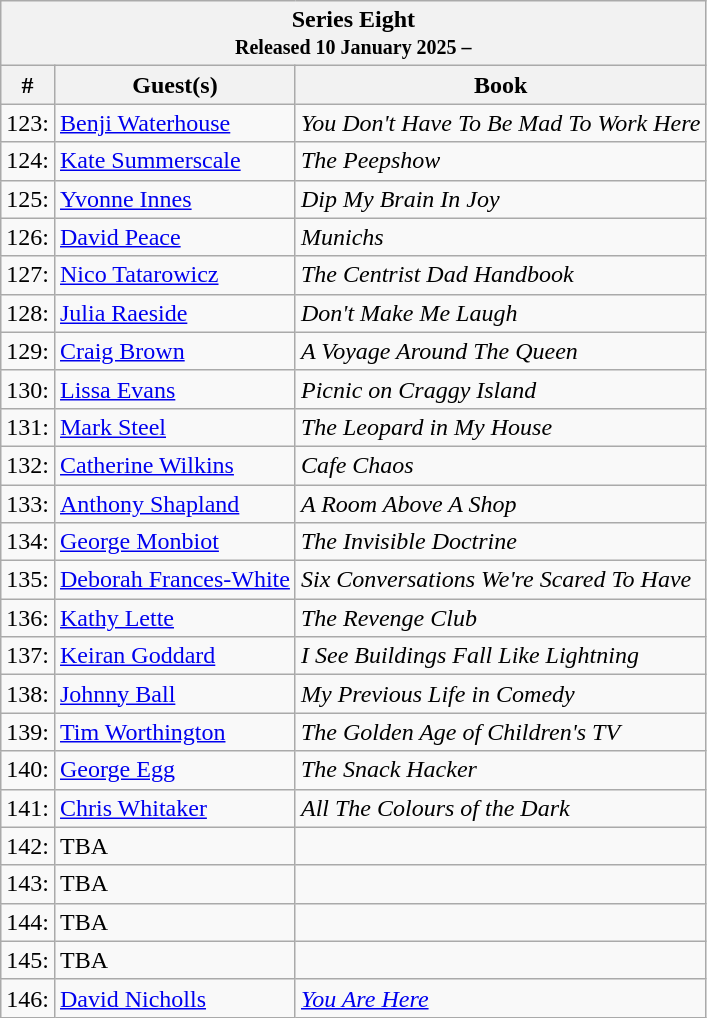<table class="wikitable">
<tr>
<th colspan="3">Series Eight<br><small>Released 10 January 2025 –</small></th>
</tr>
<tr>
<th>#</th>
<th>Guest(s)</th>
<th>Book</th>
</tr>
<tr>
<td>123:</td>
<td><a href='#'>Benji Waterhouse</a></td>
<td><em>You Don't Have To Be Mad To Work Here</em></td>
</tr>
<tr>
<td>124:</td>
<td><a href='#'>Kate Summerscale</a></td>
<td><em>The Peepshow</em></td>
</tr>
<tr>
<td>125:</td>
<td><a href='#'>Yvonne Innes</a></td>
<td><em>Dip My Brain In Joy</em></td>
</tr>
<tr>
<td>126:</td>
<td><a href='#'>David Peace</a></td>
<td><em>Munichs</em></td>
</tr>
<tr>
<td>127:</td>
<td><a href='#'>Nico Tatarowicz</a></td>
<td><em>The Centrist Dad Handbook</em></td>
</tr>
<tr>
<td>128:</td>
<td><a href='#'>Julia Raeside</a></td>
<td><em>Don't Make Me Laugh</em></td>
</tr>
<tr>
<td>129:</td>
<td><a href='#'>Craig Brown</a></td>
<td><em>A Voyage Around The Queen</em></td>
</tr>
<tr>
<td>130:</td>
<td><a href='#'>Lissa Evans</a></td>
<td><em>Picnic on Craggy Island</em></td>
</tr>
<tr>
<td>131:</td>
<td><a href='#'>Mark Steel</a></td>
<td><em>The Leopard in My House</em></td>
</tr>
<tr>
<td>132:</td>
<td><a href='#'>Catherine Wilkins</a></td>
<td><em>Cafe Chaos</em></td>
</tr>
<tr>
<td>133:</td>
<td><a href='#'>Anthony Shapland</a></td>
<td><em>A Room Above A Shop</em></td>
</tr>
<tr>
<td>134:</td>
<td><a href='#'>George Monbiot</a></td>
<td><em>The Invisible Doctrine</em></td>
</tr>
<tr>
<td>135:</td>
<td><a href='#'>Deborah Frances-White</a></td>
<td><em>Six Conversations We're Scared To Have</em></td>
</tr>
<tr>
<td>136:</td>
<td><a href='#'>Kathy Lette</a></td>
<td><em>The Revenge Club</em></td>
</tr>
<tr>
<td>137:</td>
<td><a href='#'>Keiran Goddard</a></td>
<td><em>I See Buildings Fall Like Lightning</em></td>
</tr>
<tr>
<td>138:</td>
<td><a href='#'>Johnny Ball</a></td>
<td><em>My Previous Life in Comedy</em></td>
</tr>
<tr>
<td>139:</td>
<td><a href='#'>Tim Worthington</a></td>
<td><em>The Golden Age of Children's TV</em></td>
</tr>
<tr>
<td>140:</td>
<td><a href='#'>George Egg</a></td>
<td><em>The Snack Hacker</em></td>
</tr>
<tr>
<td>141:</td>
<td><a href='#'>Chris Whitaker</a></td>
<td><em>All The Colours of the Dark</em></td>
</tr>
<tr>
<td>142:</td>
<td>TBA</td>
<td></td>
</tr>
<tr>
<td>143:</td>
<td>TBA</td>
<td></td>
</tr>
<tr>
<td>144:</td>
<td>TBA</td>
<td></td>
</tr>
<tr>
<td>145:</td>
<td>TBA</td>
<td></td>
</tr>
<tr>
<td>146:</td>
<td><a href='#'>David Nicholls</a></td>
<td><em><a href='#'>You Are Here</a></em></td>
</tr>
</table>
